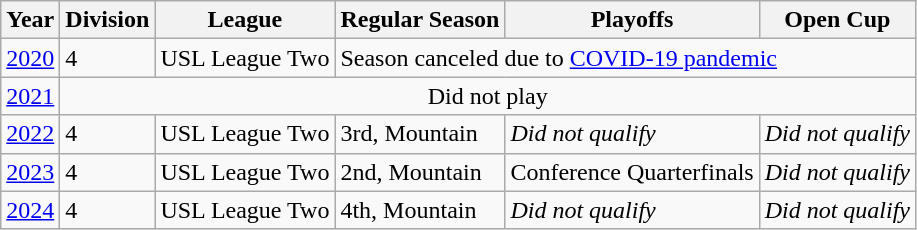<table class="wikitable">
<tr>
<th>Year</th>
<th>Division</th>
<th>League</th>
<th>Regular Season</th>
<th>Playoffs</th>
<th>Open Cup</th>
</tr>
<tr>
<td><a href='#'>2020</a></td>
<td>4</td>
<td>USL League Two</td>
<td colspan=3>Season canceled due to <a href='#'>COVID-19 pandemic</a></td>
</tr>
<tr>
<td><a href='#'>2021</a></td>
<td colspan=5 align=center>Did not play</td>
</tr>
<tr>
<td><a href='#'>2022</a></td>
<td>4</td>
<td>USL League Two</td>
<td>3rd, Mountain</td>
<td><em>Did not qualify</em></td>
<td><em>Did not qualify</em></td>
</tr>
<tr>
<td><a href='#'>2023</a></td>
<td>4</td>
<td>USL League Two</td>
<td>2nd, Mountain</td>
<td>Conference Quarterfinals</td>
<td><em>Did not qualify</em></td>
</tr>
<tr>
<td><a href='#'>2024</a></td>
<td>4</td>
<td>USL League Two</td>
<td>4th, Mountain</td>
<td><em>Did not qualify</em></td>
<td><em>Did not qualify</em></td>
</tr>
</table>
